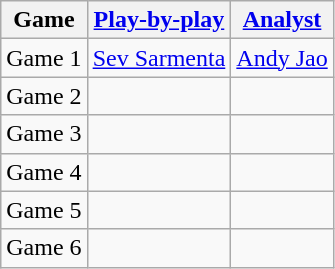<table class=wikitable>
<tr>
<th>Game</th>
<th><a href='#'>Play-by-play</a></th>
<th><a href='#'>Analyst</a></th>
</tr>
<tr>
<td>Game 1</td>
<td><a href='#'>Sev Sarmenta</a></td>
<td><a href='#'>Andy Jao</a></td>
</tr>
<tr>
<td>Game 2</td>
<td></td>
<td></td>
</tr>
<tr>
<td>Game 3</td>
<td></td>
<td></td>
</tr>
<tr>
<td>Game 4</td>
<td></td>
<td></td>
</tr>
<tr>
<td>Game 5</td>
<td></td>
<td></td>
</tr>
<tr>
<td>Game 6</td>
<td></td>
<td></td>
</tr>
</table>
